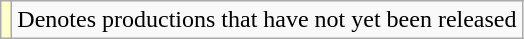<table class="wikitable">
<tr>
<td style="background:#ffc;"></td>
<td>Denotes productions that have not yet been released</td>
</tr>
</table>
